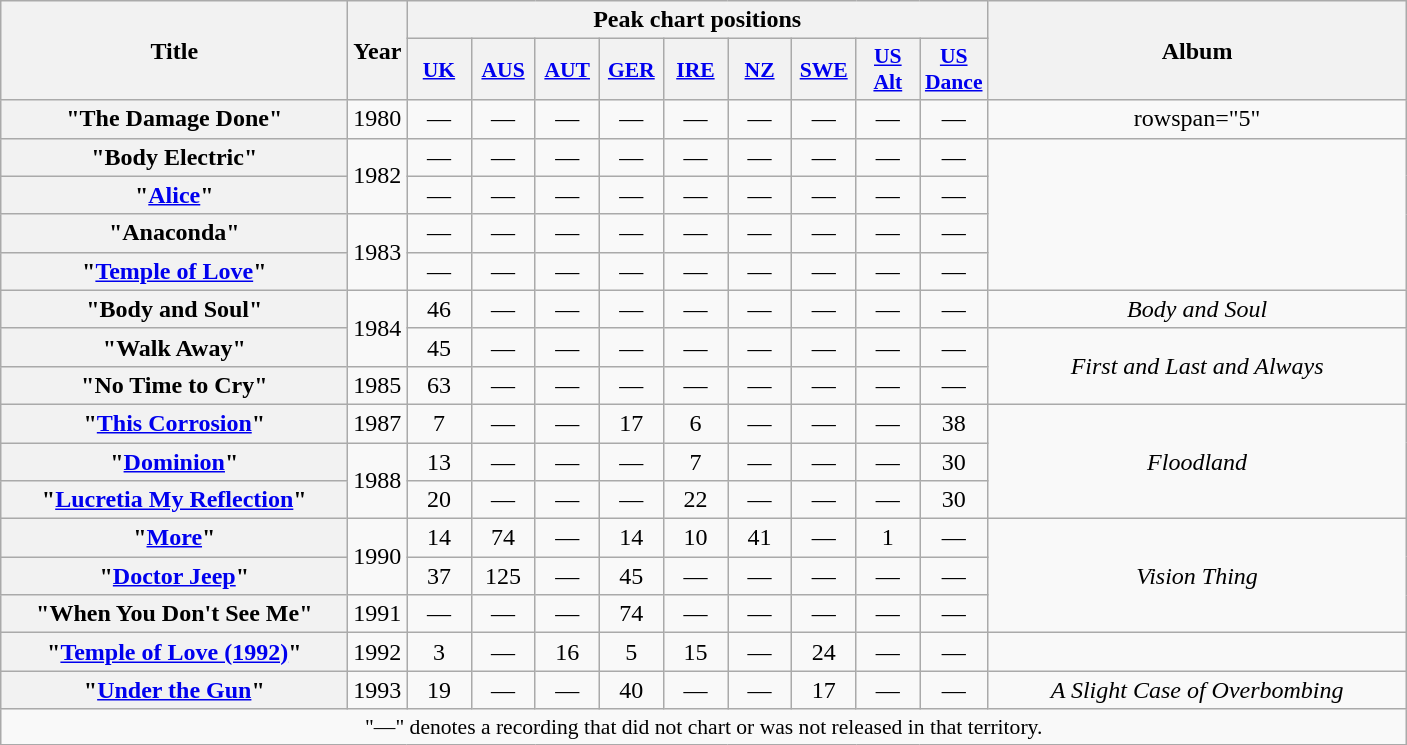<table class="wikitable plainrowheaders" style="text-align:center;">
<tr>
<th scope="col" rowspan="2" style="width:14em;">Title</th>
<th scope="col" rowspan="2" style="width:1em;">Year</th>
<th scope="col" colspan="9">Peak chart positions</th>
<th scope="col" rowspan="2" style="width:17em;">Album</th>
</tr>
<tr>
<th scope="col" style="width:2.5em;font-size:90%;"><a href='#'>UK</a><br></th>
<th scope="col" style="width:2.5em;font-size:90%;"><a href='#'>AUS</a><br></th>
<th scope="col" style="width:2.5em;font-size:90%;"><a href='#'>AUT</a><br></th>
<th scope="col" style="width:2.5em;font-size:90%;"><a href='#'>GER</a><br></th>
<th scope="col" style="width:2.5em;font-size:90%;"><a href='#'>IRE</a><br></th>
<th scope="col" style="width:2.5em;font-size:90%;"><a href='#'>NZ</a><br></th>
<th scope="col" style="width:2.5em;font-size:90%;"><a href='#'>SWE</a><br></th>
<th scope="col" style="width:2.5em;font-size:90%;"><a href='#'>US Alt</a><br></th>
<th scope="col" style="width:2.5em;font-size:90%;"><a href='#'>US Dance</a><br></th>
</tr>
<tr>
<th scope="row">"The Damage Done"</th>
<td>1980</td>
<td>—</td>
<td>—</td>
<td>—</td>
<td>—</td>
<td>—</td>
<td>—</td>
<td>—</td>
<td>—</td>
<td>—</td>
<td>rowspan="5" </td>
</tr>
<tr>
<th scope="row">"Body Electric"</th>
<td rowspan="2">1982</td>
<td>—</td>
<td>—</td>
<td>—</td>
<td>—</td>
<td>—</td>
<td>—</td>
<td>—</td>
<td>—</td>
<td>—</td>
</tr>
<tr>
<th scope="row">"<a href='#'>Alice</a>"</th>
<td>—</td>
<td>—</td>
<td>—</td>
<td>—</td>
<td>—</td>
<td>—</td>
<td>—</td>
<td>—</td>
<td>—</td>
</tr>
<tr>
<th scope="row">"Anaconda"</th>
<td rowspan="2">1983</td>
<td>—</td>
<td>—</td>
<td>—</td>
<td>—</td>
<td>—</td>
<td>—</td>
<td>—</td>
<td>—</td>
<td>—</td>
</tr>
<tr>
<th scope="row">"<a href='#'>Temple of Love</a>"</th>
<td>—</td>
<td>—</td>
<td>—</td>
<td>—</td>
<td>—</td>
<td>—</td>
<td>—</td>
<td>—</td>
<td>—</td>
</tr>
<tr>
<th scope="row">"Body and Soul"</th>
<td rowspan="2">1984</td>
<td>46</td>
<td>—</td>
<td>—</td>
<td>—</td>
<td>—</td>
<td>—</td>
<td>—</td>
<td>—</td>
<td>—</td>
<td><em>Body and Soul</em></td>
</tr>
<tr>
<th scope="row">"Walk Away"</th>
<td>45</td>
<td>—</td>
<td>—</td>
<td>—</td>
<td>—</td>
<td>—</td>
<td>—</td>
<td>—</td>
<td>—</td>
<td rowspan="2"><em>First and Last and Always</em></td>
</tr>
<tr>
<th scope="row">"No Time to Cry"</th>
<td>1985</td>
<td>63</td>
<td>—</td>
<td>—</td>
<td>—</td>
<td>—</td>
<td>—</td>
<td>—</td>
<td>—</td>
<td>—</td>
</tr>
<tr>
<th scope="row">"<a href='#'>This Corrosion</a>"</th>
<td>1987</td>
<td>7</td>
<td>—</td>
<td>—</td>
<td>17</td>
<td>6</td>
<td>—</td>
<td>—</td>
<td>—</td>
<td>38</td>
<td rowspan="3"><em>Floodland</em></td>
</tr>
<tr>
<th scope="row">"<a href='#'>Dominion</a>"</th>
<td rowspan="2">1988</td>
<td>13</td>
<td>—</td>
<td>—</td>
<td>—</td>
<td>7</td>
<td>—</td>
<td>—</td>
<td>—</td>
<td>30</td>
</tr>
<tr>
<th scope="row">"<a href='#'>Lucretia My Reflection</a>"</th>
<td>20</td>
<td>—</td>
<td>—</td>
<td>—</td>
<td>22</td>
<td>—</td>
<td>—</td>
<td>—</td>
<td>30</td>
</tr>
<tr>
<th scope="row">"<a href='#'>More</a>"</th>
<td rowspan="2">1990</td>
<td>14</td>
<td>74</td>
<td>—</td>
<td>14</td>
<td>10</td>
<td>41</td>
<td>—</td>
<td>1</td>
<td>—</td>
<td rowspan="3"><em>Vision Thing</em></td>
</tr>
<tr>
<th scope="row">"<a href='#'>Doctor Jeep</a>"</th>
<td>37</td>
<td>125</td>
<td>—</td>
<td>45</td>
<td>—</td>
<td>—</td>
<td>—</td>
<td>—</td>
<td>—</td>
</tr>
<tr>
<th scope="row">"When You Don't See Me"</th>
<td>1991</td>
<td>—</td>
<td>—</td>
<td>—</td>
<td>74</td>
<td>—</td>
<td>—</td>
<td>—</td>
<td>—</td>
<td>—</td>
</tr>
<tr>
<th scope="row">"<a href='#'>Temple of Love (1992)</a>"</th>
<td>1992</td>
<td>3</td>
<td>—</td>
<td>16</td>
<td>5</td>
<td>15</td>
<td>—</td>
<td>24</td>
<td>—</td>
<td>—</td>
<td></td>
</tr>
<tr>
<th scope="row">"<a href='#'>Under the Gun</a>"</th>
<td>1993</td>
<td>19</td>
<td>—</td>
<td>—</td>
<td>40</td>
<td>—</td>
<td>—</td>
<td>17</td>
<td>—</td>
<td>—</td>
<td><em>A Slight Case of Overbombing</em></td>
</tr>
<tr>
<td colspan="12" style="font-size:90%">"—" denotes a recording that did not chart or was not released in that territory.</td>
</tr>
</table>
